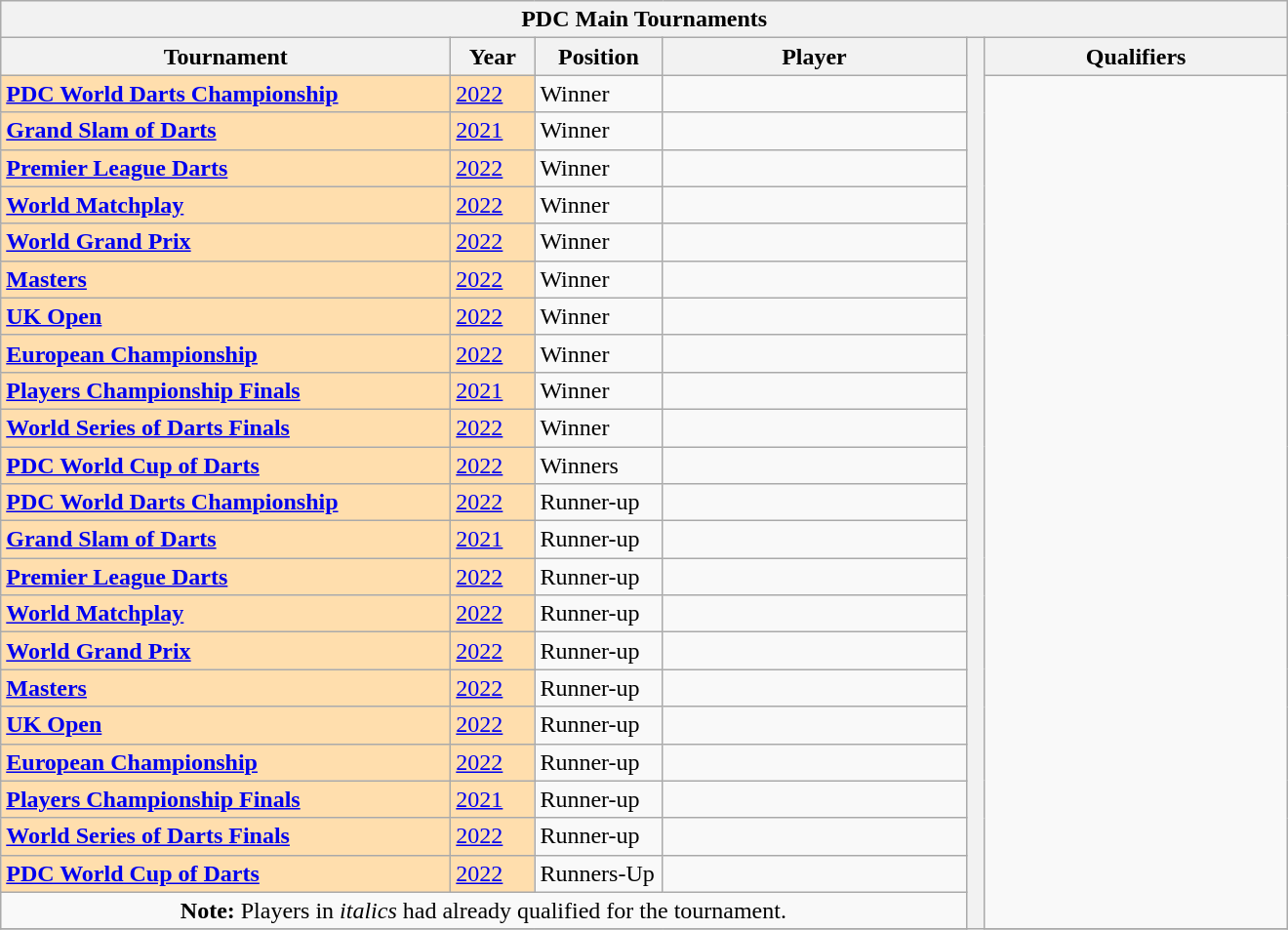<table class="wikitable">
<tr>
<th colspan=6>PDC Main Tournaments</th>
</tr>
<tr>
<th width=300>Tournament</th>
<th width=50>Year</th>
<th width=80>Position</th>
<th width=200>Player</th>
<th rowspan=28 width=5></th>
<th width=200>Qualifiers</th>
</tr>
<tr>
<td style="background:#ffdead;"><strong><a href='#'>PDC World Darts Championship</a></strong></td>
<td style="background:#ffdead;"><a href='#'>2022</a></td>
<td>Winner</td>
<td></td>
<td rowspan=23><br><br><br><br><br><br><br><br><br><br><br><br><br></td>
</tr>
<tr>
<td style="background:#ffdead;"><strong><a href='#'>Grand Slam of Darts</a></strong></td>
<td style="background:#ffdead;"><a href='#'>2021</a></td>
<td>Winner</td>
<td></td>
</tr>
<tr>
<td style="background:#ffdead;"><strong><a href='#'>Premier League Darts</a></strong></td>
<td style="background:#ffdead;"><a href='#'>2022</a></td>
<td>Winner</td>
<td></td>
</tr>
<tr>
<td style="background:#ffdead;"><strong><a href='#'>World Matchplay</a></strong></td>
<td style="background:#ffdead;"><a href='#'>2022</a></td>
<td>Winner</td>
<td><em></em></td>
</tr>
<tr>
<td style="background:#ffdead;"><strong><a href='#'>World Grand Prix</a></strong></td>
<td style="background:#ffdead;"><a href='#'>2022</a></td>
<td>Winner</td>
<td><em></em></td>
</tr>
<tr>
<td style="background:#ffdead;"><strong><a href='#'>Masters</a></strong></td>
<td style="background:#ffdead;"><a href='#'>2022</a></td>
<td>Winner</td>
<td></td>
</tr>
<tr>
<td style="background:#ffdead;"><strong><a href='#'>UK Open</a></strong></td>
<td style="background:#ffdead;"><a href='#'>2022</a></td>
<td>Winner</td>
<td></td>
</tr>
<tr>
<td style="background:#ffdead;"><strong><a href='#'>European Championship</a></strong></td>
<td style="background:#ffdead;"><a href='#'>2022</a></td>
<td>Winner</td>
<td></td>
</tr>
<tr>
<td style="background:#ffdead;"><strong><a href='#'>Players Championship Finals</a></strong></td>
<td style="background:#ffdead;"><a href='#'>2021</a></td>
<td>Winner</td>
<td><em></em></td>
</tr>
<tr>
<td style="background:#ffdead;"><strong><a href='#'>World Series of Darts Finals</a></strong></td>
<td style="background:#ffdead;"><a href='#'>2022</a></td>
<td>Winner</td>
<td><em></em></td>
</tr>
<tr>
<td style="background:#ffdead;"><strong><a href='#'>PDC World Cup of Darts</a></strong></td>
<td style="background:#ffdead;"><a href='#'>2022</a></td>
<td>Winners</td>
<td><br></td>
</tr>
<tr>
<td style="background:#ffdead;"><strong><a href='#'>PDC World Darts Championship</a></strong></td>
<td style="background:#ffdead;"><a href='#'>2022</a></td>
<td>Runner-up</td>
<td></td>
</tr>
<tr>
<td style="background:#ffdead;"><strong><a href='#'>Grand Slam of Darts</a></strong></td>
<td style="background:#ffdead;"><a href='#'>2021</a></td>
<td>Runner-up</td>
<td><em></em></td>
</tr>
<tr>
<td style="background:#ffdead;"><strong><a href='#'>Premier League Darts</a></strong></td>
<td style="background:#ffdead;"><a href='#'>2022</a></td>
<td>Runner-up</td>
<td><em></em></td>
</tr>
<tr>
<td style="background:#ffdead;"><strong><a href='#'>World Matchplay</a></strong></td>
<td style="background:#ffdead;"><a href='#'>2022</a></td>
<td>Runner-up</td>
<td><em></em></td>
</tr>
<tr>
<td style="background:#ffdead;"><strong><a href='#'>World Grand Prix</a></strong></td>
<td style="background:#ffdead;"><a href='#'>2022</a></td>
<td>Runner-up</td>
<td></td>
</tr>
<tr>
<td style="background:#ffdead;"><strong><a href='#'>Masters</a></strong></td>
<td style="background:#ffdead;"><a href='#'>2022</a></td>
<td>Runner-up</td>
<td></td>
</tr>
<tr>
<td style="background:#ffdead;"><strong><a href='#'>UK Open</a></strong></td>
<td style="background:#ffdead;"><a href='#'>2022</a></td>
<td>Runner-up</td>
<td><em></em></td>
</tr>
<tr>
<td style="background:#ffdead;"><strong><a href='#'>European Championship</a></strong></td>
<td style="background:#ffdead;"><a href='#'>2022</a></td>
<td>Runner-up</td>
<td><em></em></td>
</tr>
<tr>
<td style="background:#ffdead;"><strong><a href='#'>Players Championship Finals</a></strong></td>
<td style="background:#ffdead;"><a href='#'>2021</a></td>
<td>Runner-up</td>
<td></td>
</tr>
<tr>
<td style="background:#ffdead;"><strong><a href='#'>World Series of Darts Finals</a></strong></td>
<td style="background:#ffdead;"><a href='#'>2022</a></td>
<td>Runner-up</td>
<td></td>
</tr>
<tr>
<td style="background:#ffdead;"><strong><a href='#'>PDC World Cup of Darts</a></strong></td>
<td style="background:#ffdead;"><a href='#'>2022</a></td>
<td>Runners-Up</td>
<td><em></em><br></td>
</tr>
<tr>
<td colspan=4 style="text-align:center"><strong>Note:</strong> Players in <em>italics</em> had already qualified for the tournament.</td>
</tr>
<tr>
</tr>
</table>
